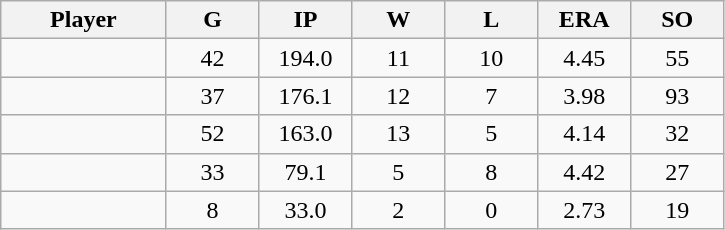<table class="wikitable sortable">
<tr>
<th bgcolor="#DDDDFF" width="16%">Player</th>
<th bgcolor="#DDDDFF" width="9%">G</th>
<th bgcolor="#DDDDFF" width="9%">IP</th>
<th bgcolor="#DDDDFF" width="9%">W</th>
<th bgcolor="#DDDDFF" width="9%">L</th>
<th bgcolor="#DDDDFF" width="9%">ERA</th>
<th bgcolor="#DDDDFF" width="9%">SO</th>
</tr>
<tr align="center">
<td></td>
<td>42</td>
<td>194.0</td>
<td>11</td>
<td>10</td>
<td>4.45</td>
<td>55</td>
</tr>
<tr align="center">
<td></td>
<td>37</td>
<td>176.1</td>
<td>12</td>
<td>7</td>
<td>3.98</td>
<td>93</td>
</tr>
<tr align="center">
<td></td>
<td>52</td>
<td>163.0</td>
<td>13</td>
<td>5</td>
<td>4.14</td>
<td>32</td>
</tr>
<tr align="center">
<td></td>
<td>33</td>
<td>79.1</td>
<td>5</td>
<td>8</td>
<td>4.42</td>
<td>27</td>
</tr>
<tr align="center">
<td></td>
<td>8</td>
<td>33.0</td>
<td>2</td>
<td>0</td>
<td>2.73</td>
<td>19</td>
</tr>
</table>
